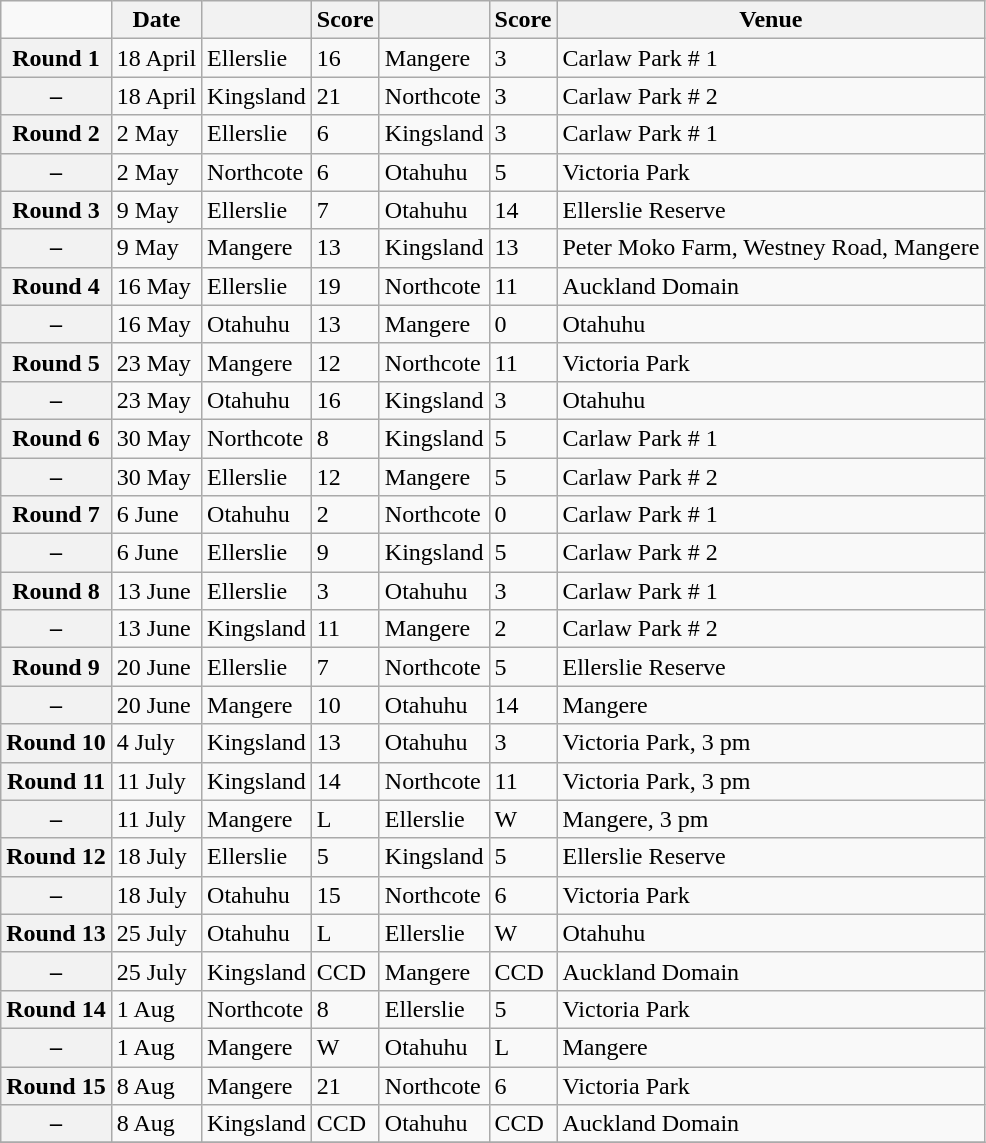<table class="wikitable mw-collapsible">
<tr>
<td></td>
<th scope="col">Date</th>
<th scope="col"></th>
<th scope="col">Score</th>
<th scope="col"></th>
<th scope="col">Score</th>
<th scope="col">Venue</th>
</tr>
<tr>
<th scope="row">Round 1</th>
<td>18 April </td>
<td>Ellerslie</td>
<td>16</td>
<td>Mangere</td>
<td>3</td>
<td>Carlaw Park # 1</td>
</tr>
<tr>
<th scope="row">–</th>
<td>18 April</td>
<td>Kingsland</td>
<td>21</td>
<td>Northcote</td>
<td>3</td>
<td>Carlaw Park # 2</td>
</tr>
<tr>
<th scope="row">Round 2</th>
<td>2 May </td>
<td>Ellerslie</td>
<td>6</td>
<td>Kingsland</td>
<td>3</td>
<td>Carlaw Park # 1</td>
</tr>
<tr>
<th scope="row">–</th>
<td>2 May</td>
<td>Northcote</td>
<td>6</td>
<td>Otahuhu</td>
<td>5</td>
<td>Victoria Park</td>
</tr>
<tr>
<th scope="row">Round 3</th>
<td>9 May </td>
<td>Ellerslie</td>
<td>7</td>
<td>Otahuhu</td>
<td>14</td>
<td>Ellerslie Reserve</td>
</tr>
<tr>
<th scope="row">–</th>
<td>9 May</td>
<td>Mangere</td>
<td>13</td>
<td>Kingsland</td>
<td>13</td>
<td>Peter Moko Farm, Westney Road, Mangere</td>
</tr>
<tr>
<th scope="row">Round 4</th>
<td>16 May </td>
<td>Ellerslie</td>
<td>19</td>
<td>Northcote</td>
<td>11</td>
<td>Auckland Domain</td>
</tr>
<tr>
<th scope="row">–</th>
<td>16 May</td>
<td>Otahuhu</td>
<td>13</td>
<td>Mangere</td>
<td>0</td>
<td>Otahuhu</td>
</tr>
<tr>
<th scope="row">Round 5</th>
<td>23 May </td>
<td>Mangere</td>
<td>12</td>
<td>Northcote</td>
<td>11</td>
<td>Victoria Park</td>
</tr>
<tr>
<th scope="row">–</th>
<td>23 May</td>
<td>Otahuhu</td>
<td>16</td>
<td>Kingsland</td>
<td>3</td>
<td>Otahuhu</td>
</tr>
<tr>
<th scope="row">Round 6</th>
<td>30 May </td>
<td>Northcote</td>
<td>8</td>
<td>Kingsland</td>
<td>5</td>
<td>Carlaw Park # 1</td>
</tr>
<tr>
<th scope="row">–</th>
<td>30 May</td>
<td>Ellerslie</td>
<td>12</td>
<td>Mangere</td>
<td>5</td>
<td>Carlaw Park # 2</td>
</tr>
<tr>
<th scope="row">Round 7</th>
<td>6 June </td>
<td>Otahuhu</td>
<td>2</td>
<td>Northcote</td>
<td>0</td>
<td>Carlaw Park # 1</td>
</tr>
<tr>
<th scope="row">–</th>
<td>6 June</td>
<td>Ellerslie</td>
<td>9</td>
<td>Kingsland</td>
<td>5</td>
<td>Carlaw Park # 2</td>
</tr>
<tr>
<th scope="row">Round 8</th>
<td>13 June </td>
<td>Ellerslie</td>
<td>3</td>
<td>Otahuhu</td>
<td>3</td>
<td>Carlaw Park # 1</td>
</tr>
<tr>
<th scope="row">–</th>
<td>13 June</td>
<td>Kingsland</td>
<td>11</td>
<td>Mangere</td>
<td>2</td>
<td>Carlaw Park # 2</td>
</tr>
<tr>
<th scope="row">Round 9</th>
<td>20 June </td>
<td>Ellerslie</td>
<td>7</td>
<td>Northcote</td>
<td>5</td>
<td>Ellerslie Reserve</td>
</tr>
<tr>
<th scope="row">–</th>
<td>20 June</td>
<td>Mangere</td>
<td>10</td>
<td>Otahuhu</td>
<td>14</td>
<td>Mangere</td>
</tr>
<tr>
<th scope="row">Round 10</th>
<td>4 July </td>
<td>Kingsland</td>
<td>13</td>
<td>Otahuhu</td>
<td>3</td>
<td>Victoria Park, 3 pm</td>
</tr>
<tr>
<th scope="row">Round 11</th>
<td>11 July </td>
<td>Kingsland</td>
<td>14</td>
<td>Northcote</td>
<td>11</td>
<td>Victoria Park, 3 pm</td>
</tr>
<tr>
<th scope="row">–</th>
<td>11 July</td>
<td>Mangere</td>
<td>L</td>
<td>Ellerslie</td>
<td>W</td>
<td>Mangere, 3 pm</td>
</tr>
<tr>
<th scope="row">Round 12</th>
<td>18 July </td>
<td>Ellerslie</td>
<td>5</td>
<td>Kingsland</td>
<td>5</td>
<td>Ellerslie Reserve</td>
</tr>
<tr>
<th scope="row">–</th>
<td>18 July</td>
<td>Otahuhu</td>
<td>15</td>
<td>Northcote</td>
<td>6</td>
<td>Victoria Park</td>
</tr>
<tr>
<th scope="row">Round 13</th>
<td>25 July</td>
<td>Otahuhu</td>
<td>L</td>
<td>Ellerslie</td>
<td>W</td>
<td>Otahuhu</td>
</tr>
<tr>
<th scope="row">–</th>
<td>25 July</td>
<td>Kingsland</td>
<td>CCD</td>
<td>Mangere</td>
<td>CCD</td>
<td>Auckland Domain</td>
</tr>
<tr>
<th scope="row">Round 14</th>
<td>1 Aug </td>
<td>Northcote</td>
<td>8</td>
<td>Ellerslie</td>
<td>5</td>
<td>Victoria Park</td>
</tr>
<tr>
<th scope="row">–</th>
<td>1 Aug</td>
<td>Mangere</td>
<td>W</td>
<td>Otahuhu</td>
<td>L</td>
<td>Mangere</td>
</tr>
<tr>
<th scope="row">Round 15</th>
<td>8 Aug </td>
<td>Mangere</td>
<td>21</td>
<td>Northcote</td>
<td>6</td>
<td>Victoria Park</td>
</tr>
<tr>
<th scope="row">–</th>
<td>8 Aug</td>
<td>Kingsland</td>
<td>CCD</td>
<td>Otahuhu</td>
<td>CCD</td>
<td>Auckland Domain</td>
</tr>
<tr>
</tr>
</table>
